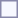<table style="border:1px solid #8888aa; background-color:#f7f8ff; padding:5px; font-size:95%; margin: 0px 12px 12px 0px;">
<tr style="background-color:#CCCCCC; text-align:center;">
</tr>
</table>
